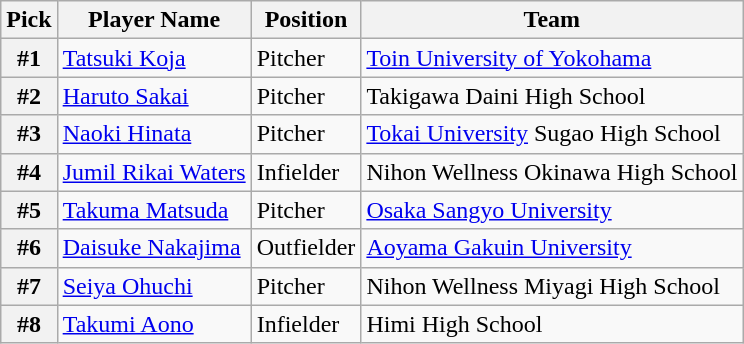<table class="wikitable">
<tr>
<th>Pick</th>
<th>Player Name</th>
<th>Position</th>
<th>Team</th>
</tr>
<tr>
<th>#1</th>
<td><a href='#'>Tatsuki Koja</a></td>
<td>Pitcher</td>
<td><a href='#'>Toin University of Yokohama</a></td>
</tr>
<tr>
<th>#2</th>
<td><a href='#'>Haruto Sakai</a></td>
<td>Pitcher</td>
<td>Takigawa Daini High School</td>
</tr>
<tr>
<th>#3</th>
<td><a href='#'>Naoki Hinata</a></td>
<td>Pitcher</td>
<td><a href='#'>Tokai University</a> Sugao High School</td>
</tr>
<tr>
<th>#4</th>
<td><a href='#'>Jumil Rikai Waters</a></td>
<td>Infielder</td>
<td>Nihon Wellness Okinawa High School</td>
</tr>
<tr>
<th>#5</th>
<td><a href='#'>Takuma Matsuda</a></td>
<td>Pitcher</td>
<td><a href='#'>Osaka Sangyo University</a></td>
</tr>
<tr>
<th>#6</th>
<td><a href='#'>Daisuke Nakajima</a></td>
<td>Outfielder</td>
<td><a href='#'>Aoyama Gakuin University</a></td>
</tr>
<tr>
<th>#7</th>
<td><a href='#'>Seiya Ohuchi</a></td>
<td>Pitcher</td>
<td>Nihon Wellness Miyagi High School</td>
</tr>
<tr>
<th>#8</th>
<td><a href='#'>Takumi Aono</a></td>
<td>Infielder</td>
<td>Himi High School</td>
</tr>
</table>
